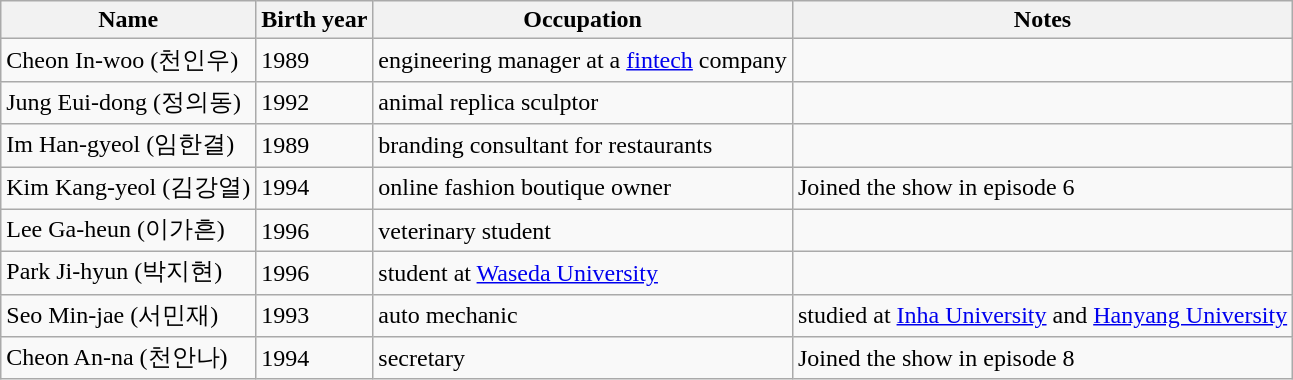<table class="wikitable">
<tr>
<th>Name</th>
<th>Birth year</th>
<th>Occupation</th>
<th>Notes</th>
</tr>
<tr>
<td>Cheon In-woo (천인우)</td>
<td>1989</td>
<td>engineering manager at a <a href='#'>fintech</a> company</td>
<td></td>
</tr>
<tr>
<td>Jung Eui-dong (정의동)</td>
<td>1992</td>
<td>animal replica sculptor</td>
<td></td>
</tr>
<tr>
<td>Im Han-gyeol (임한결)</td>
<td>1989</td>
<td>branding consultant for restaurants</td>
<td></td>
</tr>
<tr>
<td>Kim Kang-yeol (김강열)</td>
<td>1994</td>
<td>online fashion boutique owner</td>
<td>Joined the show in episode 6</td>
</tr>
<tr>
<td>Lee Ga-heun (이가흔)</td>
<td>1996</td>
<td>veterinary student</td>
<td></td>
</tr>
<tr>
<td>Park Ji-hyun (박지현)</td>
<td>1996</td>
<td>student at <a href='#'>Waseda University</a></td>
<td></td>
</tr>
<tr>
<td>Seo Min-jae (서민재)</td>
<td>1993</td>
<td>auto mechanic</td>
<td>studied at <a href='#'>Inha University</a> and <a href='#'>Hanyang University</a></td>
</tr>
<tr>
<td>Cheon An-na (천안나)</td>
<td>1994</td>
<td>secretary</td>
<td>Joined the show in episode 8</td>
</tr>
</table>
